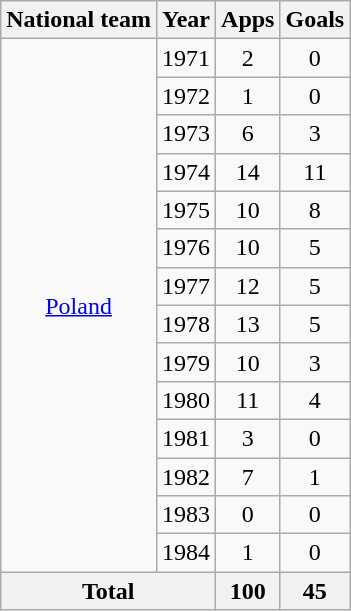<table class="wikitable" style="text-align:center">
<tr>
<th>National team</th>
<th>Year</th>
<th>Apps</th>
<th>Goals</th>
</tr>
<tr>
<td rowspan="14"><a href='#'>Poland</a></td>
<td>1971</td>
<td>2</td>
<td>0</td>
</tr>
<tr>
<td>1972</td>
<td>1</td>
<td>0</td>
</tr>
<tr>
<td>1973</td>
<td>6</td>
<td>3</td>
</tr>
<tr>
<td>1974</td>
<td>14</td>
<td>11</td>
</tr>
<tr>
<td>1975</td>
<td>10</td>
<td>8</td>
</tr>
<tr>
<td>1976</td>
<td>10</td>
<td>5</td>
</tr>
<tr>
<td>1977</td>
<td>12</td>
<td>5</td>
</tr>
<tr>
<td>1978</td>
<td>13</td>
<td>5</td>
</tr>
<tr>
<td>1979</td>
<td>10</td>
<td>3</td>
</tr>
<tr>
<td>1980</td>
<td>11</td>
<td>4</td>
</tr>
<tr>
<td>1981</td>
<td>3</td>
<td>0</td>
</tr>
<tr>
<td>1982</td>
<td>7</td>
<td>1</td>
</tr>
<tr>
<td>1983</td>
<td>0</td>
<td>0</td>
</tr>
<tr>
<td>1984</td>
<td>1</td>
<td>0</td>
</tr>
<tr>
<th colspan="2">Total</th>
<th>100</th>
<th>45</th>
</tr>
</table>
